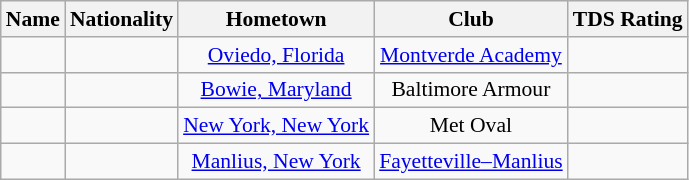<table class="wikitable" style="font-size:90%; text-align: center;" border="1">
<tr>
<th>Name</th>
<th>Nationality</th>
<th>Hometown</th>
<th>Club</th>
<th>TDS Rating</th>
</tr>
<tr>
<td></td>
<td></td>
<td><a href='#'>Oviedo, Florida</a></td>
<td><a href='#'>Montverde Academy</a></td>
<td></td>
</tr>
<tr>
<td></td>
<td></td>
<td><a href='#'>Bowie, Maryland</a></td>
<td>Baltimore Armour</td>
<td></td>
</tr>
<tr>
<td></td>
<td></td>
<td><a href='#'>New York, New York</a></td>
<td>Met Oval</td>
<td></td>
</tr>
<tr>
<td></td>
<td></td>
<td><a href='#'>Manlius, New York</a></td>
<td><a href='#'>Fayetteville–Manlius</a></td>
<td></td>
</tr>
</table>
